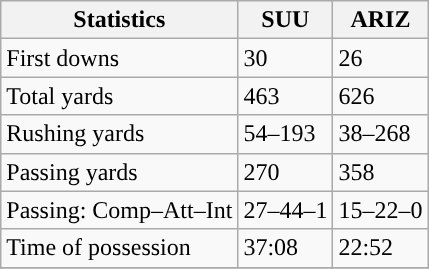<table class="wikitable" style="float: left;">
<tr>
<th>Statistics</th>
<th>SUU</th>
<th>ARIZ</th>
</tr>
<tr>
<td>First downs</td>
<td>30</td>
<td>26</td>
</tr>
<tr>
<td>Total yards</td>
<td>463</td>
<td>626</td>
</tr>
<tr>
<td>Rushing yards</td>
<td>54–193</td>
<td>38–268</td>
</tr>
<tr>
<td>Passing yards</td>
<td>270</td>
<td>358</td>
</tr>
<tr>
<td>Passing: Comp–Att–Int</td>
<td>27–44–1</td>
<td>15–22–0</td>
</tr>
<tr>
<td>Time of possession</td>
<td>37:08</td>
<td>22:52</td>
</tr>
<tr>
</tr>
</table>
